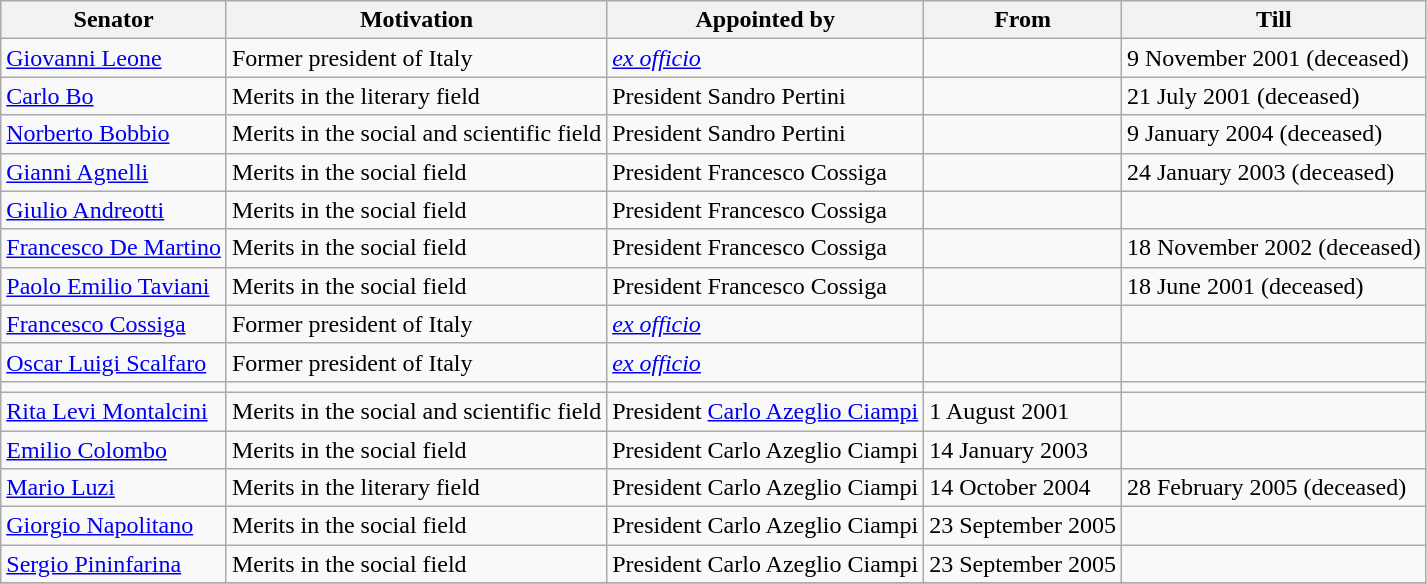<table class="wikitable">
<tr>
<th>Senator</th>
<th>Motivation</th>
<th>Appointed by</th>
<th>From</th>
<th>Till</th>
</tr>
<tr>
<td><a href='#'>Giovanni Leone</a></td>
<td>Former president of Italy</td>
<td><em><a href='#'>ex officio</a></em></td>
<td></td>
<td>9 November 2001 (deceased)</td>
</tr>
<tr>
<td><a href='#'>Carlo Bo</a></td>
<td>Merits in the literary field</td>
<td>President Sandro Pertini</td>
<td></td>
<td>21 July 2001 (deceased)</td>
</tr>
<tr>
<td><a href='#'>Norberto Bobbio</a></td>
<td>Merits in the social and scientific field</td>
<td>President Sandro Pertini</td>
<td></td>
<td>9 January 2004 (deceased)</td>
</tr>
<tr>
<td><a href='#'>Gianni Agnelli</a></td>
<td>Merits in the social field</td>
<td>President Francesco Cossiga</td>
<td></td>
<td>24 January 2003 (deceased)</td>
</tr>
<tr>
<td><a href='#'>Giulio Andreotti</a></td>
<td>Merits in the social field</td>
<td>President Francesco Cossiga</td>
<td></td>
<td></td>
</tr>
<tr>
<td><a href='#'>Francesco De Martino</a></td>
<td>Merits in the social field</td>
<td>President Francesco Cossiga</td>
<td></td>
<td>18 November 2002 (deceased)</td>
</tr>
<tr>
<td><a href='#'>Paolo Emilio Taviani</a></td>
<td>Merits in the social field</td>
<td>President Francesco Cossiga</td>
<td></td>
<td>18 June 2001 (deceased)</td>
</tr>
<tr>
<td><a href='#'>Francesco Cossiga</a></td>
<td>Former president of Italy</td>
<td><em><a href='#'>ex officio</a></em></td>
<td></td>
<td></td>
</tr>
<tr>
<td><a href='#'>Oscar Luigi Scalfaro</a></td>
<td>Former president of Italy</td>
<td><em><a href='#'>ex officio</a></em></td>
<td></td>
<td></td>
</tr>
<tr>
<td></td>
<td></td>
<td></td>
<td></td>
<td></td>
</tr>
<tr>
<td><a href='#'>Rita Levi Montalcini</a></td>
<td>Merits in the social and scientific field</td>
<td>President <a href='#'>Carlo Azeglio Ciampi</a></td>
<td>1 August 2001</td>
<td></td>
</tr>
<tr>
<td><a href='#'>Emilio Colombo</a></td>
<td>Merits in the social field</td>
<td>President Carlo Azeglio Ciampi</td>
<td>14 January 2003</td>
<td></td>
</tr>
<tr>
<td><a href='#'>Mario Luzi</a></td>
<td>Merits in the literary field</td>
<td>President Carlo Azeglio Ciampi</td>
<td>14 October 2004</td>
<td>28 February 2005 (deceased)</td>
</tr>
<tr>
<td><a href='#'>Giorgio Napolitano</a></td>
<td>Merits in the social field</td>
<td>President Carlo Azeglio Ciampi</td>
<td>23 September 2005</td>
<td></td>
</tr>
<tr>
<td><a href='#'>Sergio Pininfarina</a></td>
<td>Merits in the social field</td>
<td>President Carlo Azeglio Ciampi</td>
<td>23 September 2005</td>
<td></td>
</tr>
<tr>
</tr>
</table>
